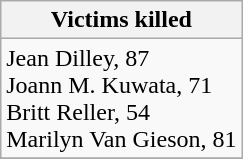<table class="wikitable floatright">
<tr>
<th>Victims killed</th>
</tr>
<tr>
<td>Jean Dilley, 87 <br> Joann M. Kuwata, 71 <br> Britt Reller, 54 <br> Marilyn Van Gieson, 81</td>
</tr>
<tr>
</tr>
</table>
